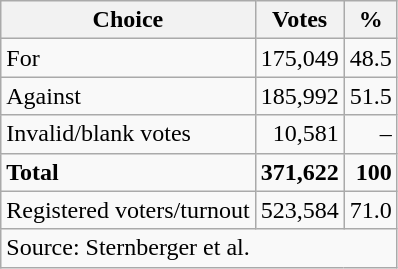<table class=wikitable style=text-align:right>
<tr>
<th>Choice</th>
<th>Votes</th>
<th>%</th>
</tr>
<tr>
<td align=left>For</td>
<td>175,049</td>
<td>48.5</td>
</tr>
<tr>
<td align=left>Against</td>
<td>185,992</td>
<td>51.5</td>
</tr>
<tr>
<td align=left>Invalid/blank votes</td>
<td>10,581</td>
<td>–</td>
</tr>
<tr>
<td align=left><strong>Total</strong></td>
<td><strong>371,622</strong></td>
<td><strong>100</strong></td>
</tr>
<tr>
<td align=left>Registered voters/turnout</td>
<td>523,584</td>
<td>71.0</td>
</tr>
<tr>
<td align=left colspan=3>Source: Sternberger et al.</td>
</tr>
</table>
